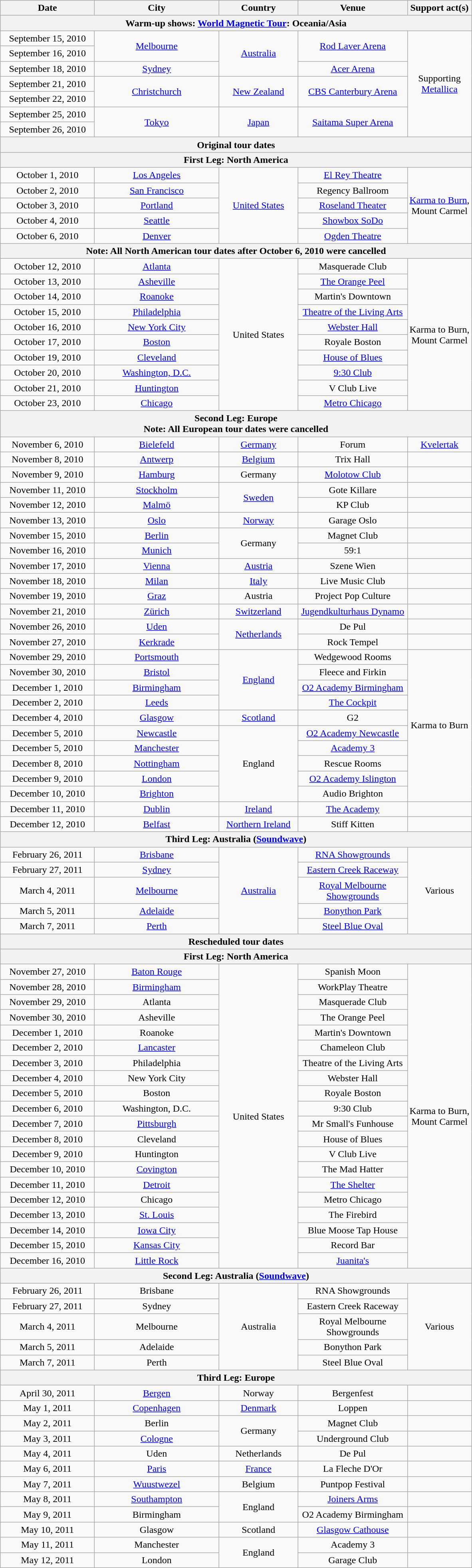<table class="wikitable" style="text-align:center;">
<tr>
<th width="150px">Date</th>
<th width="200px">City</th>
<th width="125px">Country</th>
<th width="175px">Venue</th>
<th width="100px">Support act(s)</th>
</tr>
<tr>
<th colspan="5">Warm-up shows: <a href='#'>World Magnetic Tour</a>: Oceania/Asia</th>
</tr>
<tr>
<td>September 15, 2010</td>
<td rowspan="2"><a href='#'>Melbourne</a></td>
<td rowspan="3"><a href='#'>Australia</a></td>
<td rowspan="2"><a href='#'>Rod Laver Arena</a></td>
<td rowspan="7">Supporting <a href='#'>Metallica</a></td>
</tr>
<tr>
<td>September 16, 2010</td>
</tr>
<tr>
<td>September 18, 2010</td>
<td><a href='#'>Sydney</a></td>
<td><a href='#'>Acer Arena</a></td>
</tr>
<tr>
<td>September 21, 2010</td>
<td rowspan="2"><a href='#'>Christchurch</a></td>
<td rowspan="2"><a href='#'>New Zealand</a></td>
<td rowspan="2"><a href='#'>CBS Canterbury Arena</a></td>
</tr>
<tr>
<td>September 22, 2010</td>
</tr>
<tr>
<td>September 25, 2010</td>
<td rowspan="2"><a href='#'>Tokyo</a></td>
<td rowspan="2"><a href='#'>Japan</a></td>
<td rowspan="2"><a href='#'>Saitama Super Arena</a></td>
</tr>
<tr>
<td>September 26, 2010</td>
</tr>
<tr>
<th colspan="5">Original tour dates</th>
</tr>
<tr>
<th colspan="5">First Leg: North America</th>
</tr>
<tr>
<td>October 1, 2010</td>
<td><a href='#'>Los Angeles</a></td>
<td rowspan="5"><a href='#'>United States</a></td>
<td><a href='#'>El Rey Theatre</a></td>
<td rowspan="5"><a href='#'>Karma to Burn</a>, Mount Carmel</td>
</tr>
<tr>
<td>October 2, 2010</td>
<td><a href='#'>San Francisco</a></td>
<td>Regency Ballroom</td>
</tr>
<tr>
<td>October 3, 2010</td>
<td><a href='#'>Portland</a></td>
<td><a href='#'>Roseland Theater</a></td>
</tr>
<tr>
<td>October 4, 2010</td>
<td><a href='#'>Seattle</a></td>
<td><a href='#'>Showbox SoDo</a></td>
</tr>
<tr>
<td>October 6, 2010</td>
<td><a href='#'>Denver</a></td>
<td><a href='#'>Ogden Theatre</a></td>
</tr>
<tr>
<th colspan="5">Note: All North American tour dates after October 6, 2010 were cancelled</th>
</tr>
<tr>
<td>October 12, 2010</td>
<td><a href='#'>Atlanta</a></td>
<td rowspan="10">United States</td>
<td>Masquerade Club</td>
<td rowspan="10">Karma to Burn, Mount Carmel</td>
</tr>
<tr>
<td>October 13, 2010</td>
<td><a href='#'>Asheville</a></td>
<td><a href='#'>The Orange Peel</a></td>
</tr>
<tr>
<td>October 14, 2010</td>
<td><a href='#'>Roanoke</a></td>
<td>Martin's Downtown</td>
</tr>
<tr>
<td>October 15, 2010</td>
<td><a href='#'>Philadelphia</a></td>
<td><a href='#'>Theatre of the Living Arts</a></td>
</tr>
<tr>
<td>October 16, 2010</td>
<td><a href='#'>New York City</a></td>
<td><a href='#'>Webster Hall</a></td>
</tr>
<tr>
<td>October 17, 2010</td>
<td><a href='#'>Boston</a></td>
<td>Royale Boston</td>
</tr>
<tr>
<td>October 19, 2010</td>
<td><a href='#'>Cleveland</a></td>
<td><a href='#'>House of Blues</a></td>
</tr>
<tr>
<td>October 20, 2010</td>
<td><a href='#'>Washington, D.C.</a></td>
<td><a href='#'>9:30 Club</a></td>
</tr>
<tr>
<td>October 21, 2010</td>
<td><a href='#'>Huntington</a></td>
<td>V Club Live</td>
</tr>
<tr>
<td>October 23, 2010</td>
<td><a href='#'>Chicago</a></td>
<td><a href='#'>Metro Chicago</a></td>
</tr>
<tr>
<th colspan="5">Second Leg: Europe<br>Note: All European tour dates were cancelled</th>
</tr>
<tr>
<td>November 6, 2010</td>
<td><a href='#'>Bielefeld</a></td>
<td><a href='#'>Germany</a></td>
<td>Forum</td>
<td><a href='#'>Kvelertak</a></td>
</tr>
<tr>
<td>November 8, 2010</td>
<td><a href='#'>Antwerp</a></td>
<td><a href='#'>Belgium</a></td>
<td>Trix Hall</td>
<td></td>
</tr>
<tr>
<td>November 9, 2010</td>
<td><a href='#'>Hamburg</a></td>
<td>Germany</td>
<td><a href='#'>Molotow Club</a></td>
<td></td>
</tr>
<tr>
<td>November 11, 2010</td>
<td><a href='#'>Stockholm</a></td>
<td rowspan="2"><a href='#'>Sweden</a></td>
<td>Gote Killare</td>
<td></td>
</tr>
<tr>
<td>November 12, 2010</td>
<td><a href='#'>Malmö</a></td>
<td>KP Club</td>
<td></td>
</tr>
<tr>
<td>November 13, 2010</td>
<td><a href='#'>Oslo</a></td>
<td><a href='#'>Norway</a></td>
<td>Garage Oslo</td>
<td></td>
</tr>
<tr>
<td>November 15, 2010</td>
<td><a href='#'>Berlin</a></td>
<td rowspan="2">Germany</td>
<td>Magnet Club</td>
<td></td>
</tr>
<tr>
<td>November 16, 2010</td>
<td><a href='#'>Munich</a></td>
<td>59:1</td>
<td></td>
</tr>
<tr>
<td>November 17, 2010</td>
<td><a href='#'>Vienna</a></td>
<td><a href='#'>Austria</a></td>
<td>Szene Wien</td>
<td></td>
</tr>
<tr>
<td>November 18, 2010</td>
<td><a href='#'>Milan</a></td>
<td><a href='#'>Italy</a></td>
<td>Live Music Club</td>
<td></td>
</tr>
<tr>
<td>November 19, 2010</td>
<td><a href='#'>Graz</a></td>
<td>Austria</td>
<td>Project Pop Culture</td>
<td></td>
</tr>
<tr>
<td>November 21, 2010</td>
<td><a href='#'>Zürich</a></td>
<td><a href='#'>Switzerland</a></td>
<td><a href='#'>Jugendkulturhaus Dynamo</a></td>
<td></td>
</tr>
<tr>
<td>November 26, 2010</td>
<td><a href='#'>Uden</a></td>
<td rowspan="2"><a href='#'>Netherlands</a></td>
<td>De Pul</td>
<td></td>
</tr>
<tr>
<td>November 27, 2010</td>
<td><a href='#'>Kerkrade</a></td>
<td>Rock Tempel</td>
<td></td>
</tr>
<tr>
<td>November 29, 2010</td>
<td><a href='#'>Portsmouth</a></td>
<td rowspan="4"><a href='#'>England</a></td>
<td>Wedgewood Rooms</td>
<td rowspan="10">Karma to Burn</td>
</tr>
<tr>
<td>November 30, 2010</td>
<td><a href='#'>Bristol</a></td>
<td>Fleece and Firkin</td>
</tr>
<tr>
<td>December 1, 2010</td>
<td><a href='#'>Birmingham</a></td>
<td><a href='#'>O2 Academy Birmingham</a></td>
</tr>
<tr>
<td>December 2, 2010</td>
<td><a href='#'>Leeds</a></td>
<td><a href='#'>The Cockpit</a></td>
</tr>
<tr>
<td>December 4, 2010</td>
<td><a href='#'>Glasgow</a></td>
<td><a href='#'>Scotland</a></td>
<td>G2</td>
</tr>
<tr>
<td>December 5, 2010</td>
<td><a href='#'>Newcastle</a></td>
<td rowspan="5">England</td>
<td><a href='#'>O2 Academy Newcastle</a></td>
</tr>
<tr>
<td>December 5, 2010</td>
<td><a href='#'>Manchester</a></td>
<td><a href='#'>Academy 3</a></td>
</tr>
<tr>
<td>December 8, 2010</td>
<td><a href='#'>Nottingham</a></td>
<td>Rescue Rooms</td>
</tr>
<tr>
<td>December 9, 2010</td>
<td><a href='#'>London</a></td>
<td><a href='#'>O2 Academy Islington</a></td>
</tr>
<tr>
<td>December 10, 2010</td>
<td><a href='#'>Brighton</a></td>
<td>Audio Brighton</td>
</tr>
<tr>
<td>December 11, 2010</td>
<td><a href='#'>Dublin</a></td>
<td><a href='#'>Ireland</a></td>
<td><a href='#'>The Academy</a></td>
<td></td>
</tr>
<tr>
<td>December 12, 2010</td>
<td><a href='#'>Belfast</a></td>
<td><a href='#'>Northern Ireland</a></td>
<td>Stiff Kitten</td>
<td></td>
</tr>
<tr>
<th colspan="5">Third Leg: Australia (<a href='#'>Soundwave</a>)</th>
</tr>
<tr>
<td>February 26, 2011</td>
<td><a href='#'>Brisbane</a></td>
<td rowspan="5"><a href='#'>Australia</a></td>
<td><a href='#'>RNA Showgrounds</a></td>
<td rowspan="5">Various</td>
</tr>
<tr>
<td>February 27, 2011</td>
<td><a href='#'>Sydney</a></td>
<td><a href='#'>Eastern Creek Raceway</a></td>
</tr>
<tr>
<td>March 4, 2011</td>
<td><a href='#'>Melbourne</a></td>
<td><a href='#'>Royal Melbourne Showgrounds</a></td>
</tr>
<tr>
<td>March 5, 2011</td>
<td><a href='#'>Adelaide</a></td>
<td><a href='#'>Bonython Park</a></td>
</tr>
<tr>
<td>March 7, 2011</td>
<td><a href='#'>Perth</a></td>
<td><a href='#'>Steel Blue Oval</a></td>
</tr>
<tr>
<th colspan="5">Rescheduled tour dates</th>
</tr>
<tr>
<th colspan="5">First Leg: North America</th>
</tr>
<tr>
<td>November 27, 2010</td>
<td><a href='#'>Baton Rouge</a></td>
<td rowspan="20">United States</td>
<td>Spanish Moon</td>
<td rowspan="20">Karma to Burn, Mount Carmel</td>
</tr>
<tr>
<td>November 28, 2010</td>
<td><a href='#'>Birmingham</a></td>
<td>WorkPlay Theatre</td>
</tr>
<tr>
<td>November 29, 2010</td>
<td>Atlanta</td>
<td>Masquerade Club</td>
</tr>
<tr>
<td>November 30, 2010</td>
<td>Asheville</td>
<td>The Orange Peel</td>
</tr>
<tr>
<td>December 1, 2010</td>
<td>Roanoke</td>
<td>Martin's Downtown</td>
</tr>
<tr>
<td>December 2, 2010</td>
<td><a href='#'>Lancaster</a></td>
<td>Chameleon Club</td>
</tr>
<tr>
<td>December 3, 2010</td>
<td>Philadelphia</td>
<td>Theatre of the Living Arts</td>
</tr>
<tr>
<td>December 4, 2010</td>
<td>New York City</td>
<td>Webster Hall</td>
</tr>
<tr>
<td>December 5, 2010</td>
<td>Boston</td>
<td>Royale Boston</td>
</tr>
<tr>
<td>December 6, 2010</td>
<td>Washington, D.C.</td>
<td>9:30 Club</td>
</tr>
<tr>
<td>December 7, 2010</td>
<td><a href='#'>Pittsburgh</a></td>
<td>Mr Small's Funhouse</td>
</tr>
<tr>
<td>December 8, 2010</td>
<td>Cleveland</td>
<td>House of Blues</td>
</tr>
<tr>
<td>December 9, 2010</td>
<td>Huntington</td>
<td>V Club Live</td>
</tr>
<tr>
<td>December 10, 2010</td>
<td><a href='#'>Covington</a></td>
<td>The Mad Hatter</td>
</tr>
<tr>
<td>December 11, 2010</td>
<td><a href='#'>Detroit</a></td>
<td><a href='#'>The Shelter</a></td>
</tr>
<tr>
<td>December 12, 2010</td>
<td>Chicago</td>
<td>Metro Chicago</td>
</tr>
<tr>
<td>December 13, 2010</td>
<td><a href='#'>St. Louis</a></td>
<td>The Firebird</td>
</tr>
<tr>
<td>December 14, 2010</td>
<td><a href='#'>Iowa City</a></td>
<td>Blue Moose Tap House</td>
</tr>
<tr>
<td>December 15, 2010</td>
<td><a href='#'>Kansas City</a></td>
<td>Record Bar</td>
</tr>
<tr>
<td>December 16, 2010</td>
<td><a href='#'>Little Rock</a></td>
<td><a href='#'>Juanita's</a></td>
</tr>
<tr>
<th colspan="5">Second Leg: Australia (<a href='#'>Soundwave</a>)</th>
</tr>
<tr>
<td>February 26, 2011</td>
<td>Brisbane</td>
<td rowspan="5">Australia</td>
<td>RNA Showgrounds</td>
<td rowspan="5">Various</td>
</tr>
<tr>
<td>February 27, 2011</td>
<td>Sydney</td>
<td>Eastern Creek Raceway</td>
</tr>
<tr>
<td>March 4, 2011</td>
<td>Melbourne</td>
<td>Royal Melbourne Showgrounds</td>
</tr>
<tr>
<td>March 5, 2011</td>
<td>Adelaide</td>
<td>Bonython Park</td>
</tr>
<tr>
<td>March 7, 2011</td>
<td>Perth</td>
<td>Steel Blue Oval</td>
</tr>
<tr>
<th colspan="5">Third Leg: Europe</th>
</tr>
<tr>
<td>April 30, 2011</td>
<td><a href='#'>Bergen</a></td>
<td>Norway</td>
<td>Bergenfest</td>
<td></td>
</tr>
<tr>
<td>May 1, 2011</td>
<td><a href='#'>Copenhagen</a></td>
<td><a href='#'>Denmark</a></td>
<td>Loppen</td>
<td></td>
</tr>
<tr>
<td>May 2, 2011</td>
<td>Berlin</td>
<td rowspan="2">Germany</td>
<td>Magnet Club</td>
<td></td>
</tr>
<tr>
<td>May 3, 2011</td>
<td><a href='#'>Cologne</a></td>
<td>Underground Club</td>
<td></td>
</tr>
<tr>
<td>May 4, 2011</td>
<td>Uden</td>
<td>Netherlands</td>
<td>De Pul</td>
<td></td>
</tr>
<tr>
<td>May 6, 2011</td>
<td><a href='#'>Paris</a></td>
<td><a href='#'>France</a></td>
<td>La Fleche D'Or</td>
<td></td>
</tr>
<tr>
<td>May 7, 2011</td>
<td><a href='#'>Wuustwezel</a></td>
<td>Belgium</td>
<td>Puntpop Festival</td>
<td></td>
</tr>
<tr>
<td>May 8, 2011</td>
<td><a href='#'>Southampton</a></td>
<td rowspan="2">England</td>
<td><a href='#'>Joiners Arms</a></td>
<td></td>
</tr>
<tr>
<td>May 9, 2011</td>
<td>Birmingham</td>
<td>O2 Academy Birmingham</td>
<td></td>
</tr>
<tr>
<td>May 10, 2011</td>
<td>Glasgow</td>
<td>Scotland</td>
<td><a href='#'>Glasgow Cathouse</a></td>
<td></td>
</tr>
<tr>
<td>May 11, 2011</td>
<td>Manchester</td>
<td rowspan="2">England</td>
<td>Academy 3</td>
<td></td>
</tr>
<tr>
<td>May 12, 2011</td>
<td>London</td>
<td>Garage Club</td>
<td></td>
</tr>
</table>
